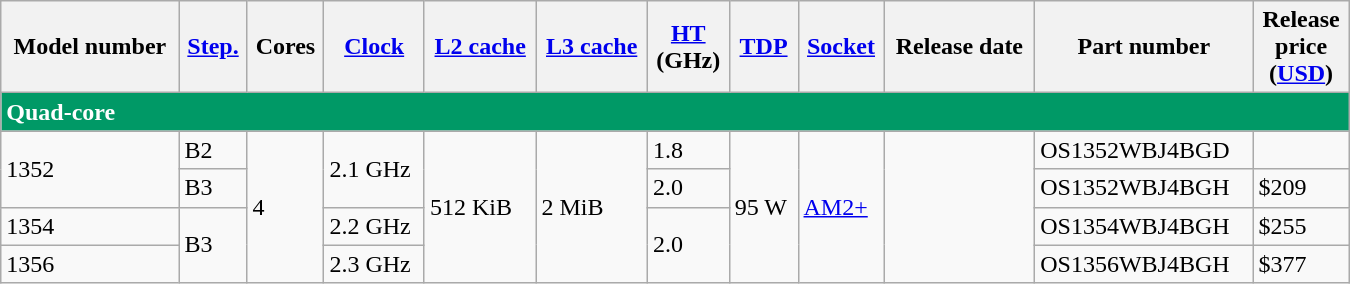<table style="width:900px; px;" class="wikitable">
<tr>
<th>Model number</th>
<th><a href='#'>Step.</a></th>
<th>Cores</th>
<th><a href='#'>Clock</a></th>
<th><a href='#'>L2 cache</a></th>
<th><a href='#'>L3 cache</a></th>
<th><a href='#'>HT</a><br>(GHz)</th>
<th><a href='#'>TDP</a></th>
<th><a href='#'>Socket</a></th>
<th>Release date</th>
<th>Part number</th>
<th>Release<br>price<br>(<a href='#'>USD</a>)</th>
</tr>
<tr>
<td colspan="12" style="text-align:left; background:#096; color:white;"><strong>Quad-core</strong></td>
</tr>
<tr>
<td rowspan="2">1352</td>
<td>B2</td>
<td rowspan="4">4</td>
<td rowspan="2">2.1 GHz</td>
<td rowspan="4">512 KiB<br></td>
<td rowspan="4">2 MiB</td>
<td>1.8</td>
<td rowspan="4">95 W</td>
<td rowspan="4"><a href='#'>AM2+</a></td>
<td rowspan="4"></td>
<td>OS1352WBJ4BGD</td>
</tr>
<tr>
<td>B3</td>
<td>2.0</td>
<td>OS1352WBJ4BGH</td>
<td>$209</td>
</tr>
<tr>
<td>1354</td>
<td rowspan="2">B3</td>
<td>2.2 GHz</td>
<td rowspan="2">2.0</td>
<td>OS1354WBJ4BGH</td>
<td>$255</td>
</tr>
<tr>
<td>1356</td>
<td>2.3 GHz</td>
<td>OS1356WBJ4BGH</td>
<td>$377</td>
</tr>
</table>
